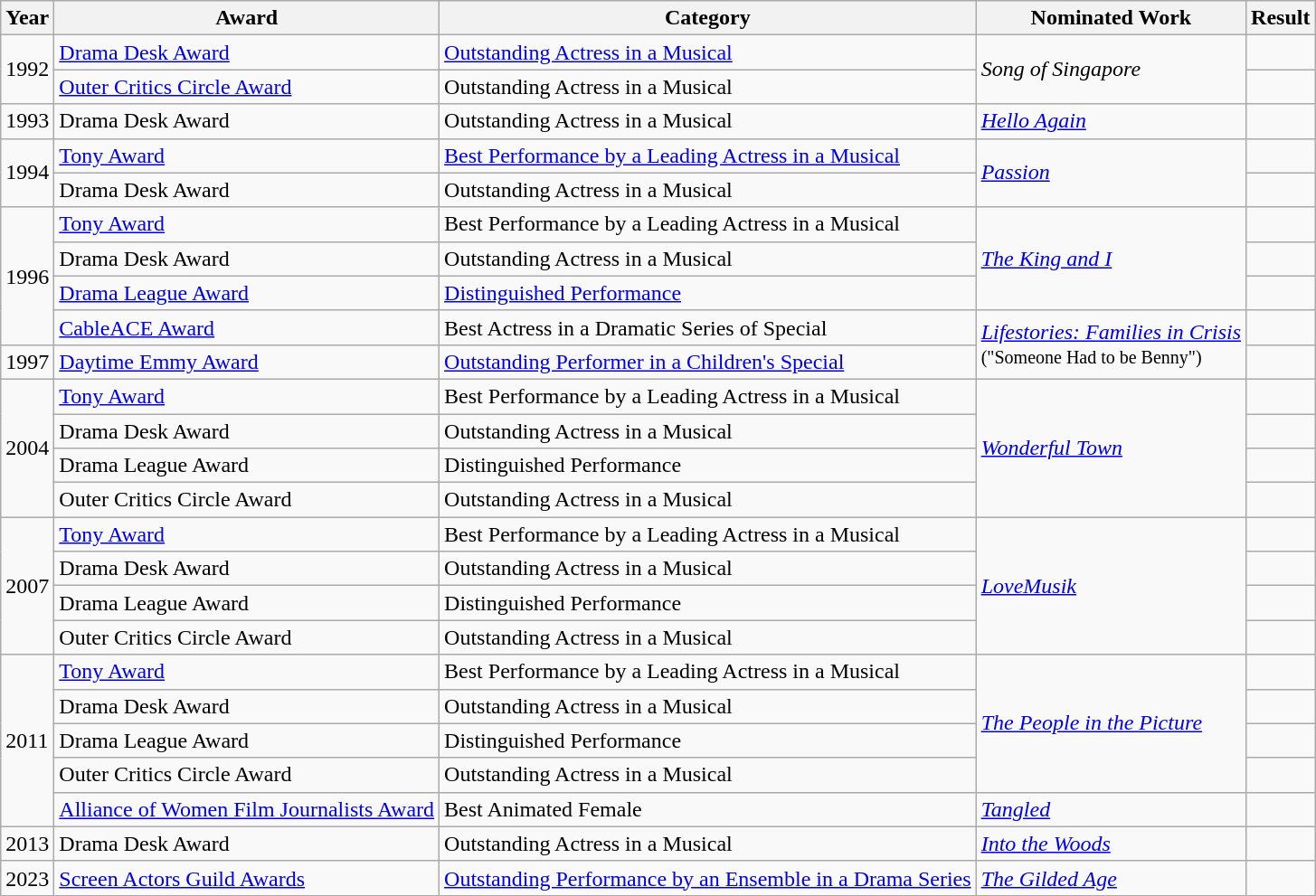<table class="wikitable sortable">
<tr align="center">
<th>Year</th>
<th>Award</th>
<th>Category</th>
<th>Nominated Work</th>
<th>Result</th>
</tr>
<tr>
<td rowspan="2">1992</td>
<td><a href='#'>Drama Desk Award</a></td>
<td><a href='#'>Outstanding Actress in a Musical</a></td>
<td rowspan="2"><em>Song of Singapore</em></td>
<td></td>
</tr>
<tr>
<td><a href='#'>Outer Critics Circle Award</a></td>
<td>Outstanding Actress in a Musical</td>
<td></td>
</tr>
<tr>
<td rowspan="1">1993</td>
<td>Drama Desk Award</td>
<td>Outstanding Actress in a Musical</td>
<td rowspan="1"><em><a href='#'>Hello Again</a></em></td>
<td></td>
</tr>
<tr>
<td rowspan="2">1994</td>
<td><a href='#'>Tony Award</a></td>
<td><a href='#'>Best Performance by a Leading Actress in a Musical</a></td>
<td rowspan="2"><em><a href='#'>Passion</a></em></td>
<td></td>
</tr>
<tr>
<td>Drama Desk Award</td>
<td>Outstanding Actress in a Musical</td>
<td></td>
</tr>
<tr>
<td rowspan="4">1996</td>
<td><a href='#'>Tony Award</a></td>
<td>Best Performance by a Leading Actress in a Musical</td>
<td rowspan="3"><em><a href='#'>The King and I</a></em></td>
<td></td>
</tr>
<tr>
<td>Drama Desk Award</td>
<td>Outstanding Actress in a Musical</td>
<td></td>
</tr>
<tr>
<td><a href='#'>Drama League Award</a></td>
<td><a href='#'>Distinguished Performance</a></td>
<td></td>
</tr>
<tr>
<td><a href='#'>CableACE Award</a></td>
<td>Best Actress in a Dramatic Series of Special</td>
<td rowspan="2"><em><a href='#'>Lifestories: Families in Crisis</a></em> <br> <small>("Someone Had to be Benny")</small></td>
<td></td>
</tr>
<tr>
<td>1997</td>
<td><a href='#'>Daytime Emmy Award</a></td>
<td><a href='#'>Outstanding Performer in a Children's Special</a></td>
<td></td>
</tr>
<tr>
<td rowspan="4">2004</td>
<td><a href='#'>Tony Award</a></td>
<td>Best Performance by a Leading Actress in a Musical</td>
<td rowspan="4"><em><a href='#'>Wonderful Town</a></em></td>
<td></td>
</tr>
<tr>
<td>Drama Desk Award</td>
<td>Outstanding Actress in a Musical</td>
<td></td>
</tr>
<tr>
<td>Drama League Award</td>
<td>Distinguished Performance</td>
<td></td>
</tr>
<tr>
<td>Outer Critics Circle Award</td>
<td>Outstanding Actress in a Musical</td>
<td></td>
</tr>
<tr>
<td rowspan="4 ">2007</td>
<td><a href='#'>Tony Award</a></td>
<td>Best Performance by a Leading Actress in a Musical</td>
<td rowspan="4"><em><a href='#'>LoveMusik</a></em></td>
<td></td>
</tr>
<tr>
<td>Drama Desk Award</td>
<td>Outstanding Actress in a Musical</td>
<td></td>
</tr>
<tr>
<td>Drama League Award</td>
<td>Distinguished Performance</td>
<td></td>
</tr>
<tr>
<td>Outer Critics Circle Award</td>
<td>Outstanding Actress in a Musical</td>
<td></td>
</tr>
<tr>
<td rowspan="5">2011</td>
<td><a href='#'>Tony Award</a></td>
<td>Best Performance by a Leading Actress in a Musical</td>
<td rowspan="4"><em><a href='#'>The People in the Picture</a></em></td>
<td></td>
</tr>
<tr>
<td>Drama Desk Award</td>
<td>Outstanding Actress in a Musical</td>
<td></td>
</tr>
<tr>
<td>Drama League Award</td>
<td>Distinguished Performance</td>
<td></td>
</tr>
<tr>
<td>Outer Critics Circle Award</td>
<td>Outstanding Actress in a Musical</td>
<td></td>
</tr>
<tr>
<td><a href='#'>Alliance of Women Film Journalists Award</a></td>
<td>Best Animated Female</td>
<td><em><a href='#'>Tangled</a></em></td>
<td></td>
</tr>
<tr>
<td>2013</td>
<td>Drama Desk Award</td>
<td>Outstanding Actress in a Musical</td>
<td><em><a href='#'>Into the Woods</a></em></td>
<td></td>
</tr>
<tr>
<td>2023</td>
<td><a href='#'>Screen Actors Guild Awards</a></td>
<td><a href='#'>Outstanding Performance by an Ensemble in a Drama Series</a></td>
<td><em><a href='#'>The Gilded Age</a></em></td>
<td></td>
</tr>
</table>
